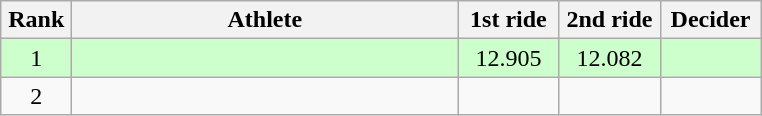<table class=wikitable style="text-align:center">
<tr>
<th width=40>Rank</th>
<th width=250>Athlete</th>
<th width=60>1st ride</th>
<th width=60>2nd ride</th>
<th width=60>Decider</th>
</tr>
<tr bgcolor=ccffcc>
<td>1</td>
<td align=left></td>
<td>12.905</td>
<td>12.082</td>
<td></td>
</tr>
<tr>
<td>2</td>
<td align=left></td>
<td></td>
<td></td>
<td></td>
</tr>
</table>
